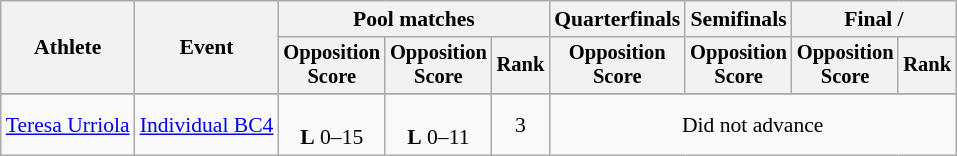<table class=wikitable style="font-size:90%">
<tr>
<th rowspan="2">Athlete</th>
<th rowspan="2">Event</th>
<th colspan="3">Pool matches</th>
<th>Quarterfinals</th>
<th>Semifinals</th>
<th colspan=2>Final / </th>
</tr>
<tr style="font-size:95%">
<th>Opposition<br>Score</th>
<th>Opposition<br>Score</th>
<th>Rank</th>
<th>Opposition<br>Score</th>
<th>Opposition<br>Score</th>
<th>Opposition<br>Score</th>
<th>Rank</th>
</tr>
<tr align=center>
</tr>
<tr align=center>
<td align=left><a href='#'>Teresa Urriola</a></td>
<td align=left><a href='#'>Individual BC4</a></td>
<td><br><strong>L</strong> 0–15</td>
<td><br><strong>L</strong> 0–11</td>
<td>3</td>
<td colspan=4>Did not advance</td>
</tr>
</table>
